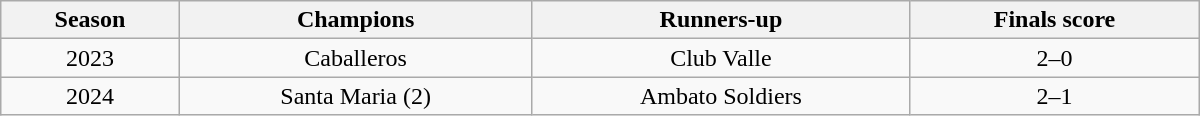<table class="wikitable sortable" width="800px" style="text-align:center;">
<tr>
<th>Season</th>
<th>Champions</th>
<th>Runners-up</th>
<th>Finals score</th>
</tr>
<tr>
<td>2023</td>
<td>Caballeros</td>
<td>Club Valle</td>
<td>2–0</td>
</tr>
<tr>
<td>2024</td>
<td>Santa Maria (2)</td>
<td>Ambato Soldiers</td>
<td>2–1</td>
</tr>
</table>
